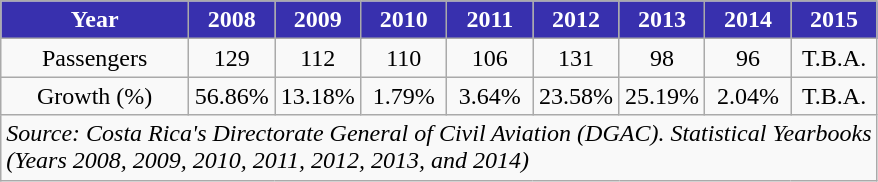<table class="sortable wikitable toccolours" style="text-align:center">
<tr>
<th style="background:#3830AE;color:white">Year</th>
<th style="background:#3830AE;color:white; width:50px">2008</th>
<th style="background:#3830AE;color:white; width:50px">2009</th>
<th style="background:#3830AE;color:white; width:50px">2010</th>
<th style="background:#3830AE;color:white; width:50px">2011</th>
<th style="background:#3830AE;color:white; width:50px">2012</th>
<th style="background:#3830AE;color:white; width:50px">2013</th>
<th style="background:#3830AE;color:white; width:50px">2014</th>
<th style="background:#3830AE;color:white; width:50px">2015</th>
</tr>
<tr>
<td>Passengers</td>
<td>129</td>
<td>112</td>
<td>110</td>
<td>106</td>
<td>131</td>
<td>98</td>
<td>96</td>
<td>T.B.A.</td>
</tr>
<tr>
<td>Growth (%)</td>
<td> 56.86%</td>
<td> 13.18%</td>
<td> 1.79%</td>
<td> 3.64%</td>
<td> 23.58%</td>
<td> 25.19%</td>
<td> 2.04%</td>
<td>T.B.A.</td>
</tr>
<tr>
<td colspan="9" style="text-align:left;"><em>Source: Costa Rica's Directorate General of Civil Aviation (DGAC). Statistical Yearbooks<br>(Years 2008, 2009, 2010, 2011, 2012, 2013, and 2014)</em></td>
</tr>
</table>
